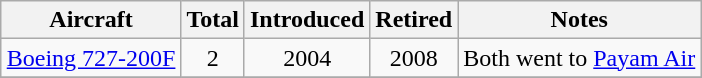<table class="wikitable" style="margin:1em auto;text-align:center">
<tr>
<th>Aircraft</th>
<th>Total</th>
<th>Introduced</th>
<th>Retired</th>
<th>Notes</th>
</tr>
<tr>
<td><a href='#'>Boeing 727-200F</a></td>
<td>2</td>
<td>2004</td>
<td>2008</td>
<td>Both went to <a href='#'>Payam Air</a></td>
</tr>
<tr>
</tr>
</table>
